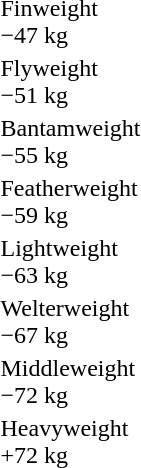<table>
<tr>
<td rowspan=2>Finweight<br>−47 kg</td>
<td rowspan=2></td>
<td rowspan=2></td>
<td></td>
</tr>
<tr>
<td></td>
</tr>
<tr>
<td rowspan=2>Flyweight<br>−51 kg</td>
<td rowspan=2></td>
<td rowspan=2></td>
<td></td>
</tr>
<tr>
<td></td>
</tr>
<tr>
<td rowspan=2>Bantamweight<br>−55 kg</td>
<td rowspan=2></td>
<td rowspan=2></td>
<td></td>
</tr>
<tr>
<td></td>
</tr>
<tr>
<td rowspan=2>Featherweight<br>−59 kg</td>
<td rowspan=2></td>
<td rowspan=2></td>
<td></td>
</tr>
<tr>
<td></td>
</tr>
<tr>
<td rowspan=2>Lightweight<br>−63 kg</td>
<td rowspan=2></td>
<td rowspan=2></td>
<td></td>
</tr>
<tr>
<td></td>
</tr>
<tr>
<td rowspan=2>Welterweight<br>−67 kg</td>
<td rowspan=2></td>
<td rowspan=2></td>
<td></td>
</tr>
<tr>
<td></td>
</tr>
<tr>
<td rowspan=2>Middleweight<br>−72 kg</td>
<td rowspan=2></td>
<td rowspan=2></td>
<td></td>
</tr>
<tr>
<td></td>
</tr>
<tr>
<td rowspan=2>Heavyweight<br>+72 kg</td>
<td rowspan=2></td>
<td rowspan=2></td>
<td></td>
</tr>
<tr>
<td></td>
</tr>
</table>
